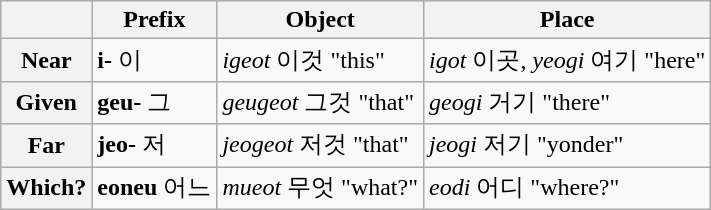<table class=wikitable>
<tr>
<th></th>
<th>Prefix</th>
<th>Object</th>
<th>Place</th>
</tr>
<tr>
<th>Near</th>
<td><strong>i-</strong> 이</td>
<td><em>igeot</em> 이것 "this"</td>
<td><em>igot</em> 이곳, <em>yeogi</em> 여기 "here"</td>
</tr>
<tr>
<th>Given</th>
<td><strong>geu-</strong> 그</td>
<td><em>geugeot</em> 그것 "that"</td>
<td><em>geogi</em> 거기 "there"</td>
</tr>
<tr>
<th>Far</th>
<td><strong>jeo-</strong> 저</td>
<td><em>jeogeot</em> 저것 "that"</td>
<td><em>jeogi</em> 저기 "yonder"</td>
</tr>
<tr>
<th>Which?</th>
<td><strong>eoneu</strong> 어느</td>
<td><em>mueot</em> 무엇 "what?"</td>
<td><em>eodi</em> 어디 "where?"</td>
</tr>
</table>
